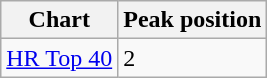<table class="wikitable">
<tr>
<th>Chart</th>
<th>Peak position</th>
</tr>
<tr>
<td><a href='#'>HR Top 40</a></td>
<td>2</td>
</tr>
</table>
